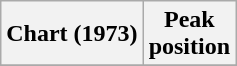<table class="wikitable sortable">
<tr>
<th align="center">Chart (1973)</th>
<th align="center">Peak<br>position</th>
</tr>
<tr>
</tr>
</table>
